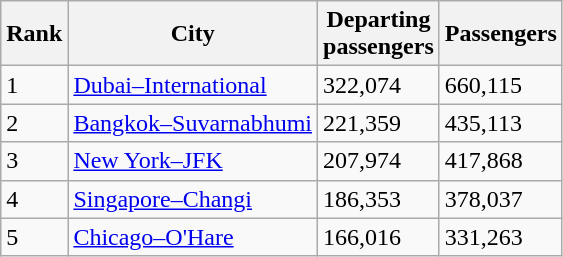<table class="wikitable sortable" width=align=>
<tr>
<th>Rank</th>
<th>City</th>
<th>Departing <br> passengers</th>
<th>Passengers</th>
</tr>
<tr>
<td>1</td>
<td><a href='#'>Dubai–International</a></td>
<td>322,074</td>
<td>660,115</td>
</tr>
<tr>
<td>2</td>
<td><a href='#'>Bangkok–Suvarnabhumi</a></td>
<td>221,359</td>
<td>435,113</td>
</tr>
<tr>
<td>3</td>
<td><a href='#'>New York–JFK</a></td>
<td>207,974</td>
<td>417,868</td>
</tr>
<tr>
<td>4</td>
<td><a href='#'>Singapore–Changi</a></td>
<td>186,353</td>
<td>378,037</td>
</tr>
<tr>
<td>5</td>
<td><a href='#'>Chicago–O'Hare</a></td>
<td>166,016</td>
<td>331,263</td>
</tr>
</table>
